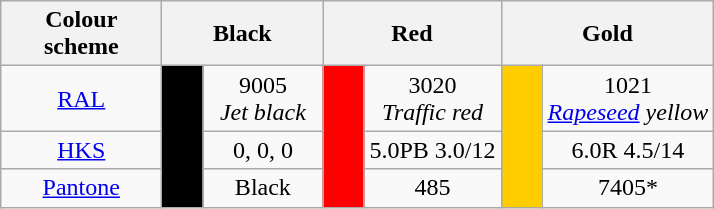<table class="wikitable">
<tr>
<th scope="col" style="width:100px;">Colour scheme</th>
<th colspan="2" scope="col" style="width:100px;">Black</th>
<th colspan="2" scope="col" style="width:100px;">Red</th>
<th colspan="2" scope="col" style="width:100px;">Gold</th>
</tr>
<tr align=center>
<td><a href='#'>RAL</a></td>
<td rowspan="3" style="background:#000; width:20px;"></td>
<td>9005<br><em>Jet black</em></td>
<td rowspan="3" style="background:#f00; width:20px;"></td>
<td>3020<br><em>Traffic red</em></td>
<td rowspan="3" style="background:#fc0; width:20px;"></td>
<td>1021<br><em><a href='#'>Rapeseed</a> yellow</em></td>
</tr>
<tr align=center>
<td><a href='#'>HKS</a></td>
<td>0, 0, 0</td>
<td>5.0PB 3.0/12</td>
<td>6.0R 4.5/14</td>
</tr>
<tr align=center>
<td><a href='#'>Pantone</a></td>
<td>Black</td>
<td>485</td>
<td>7405*</td>
</tr>
</table>
